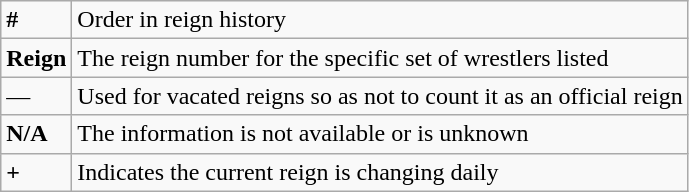<table class="wikitable">
<tr>
<td><strong>#</strong></td>
<td>Order in reign history</td>
</tr>
<tr>
<td><strong>Reign</strong></td>
<td>The reign number for the specific set of wrestlers listed</td>
</tr>
<tr>
<td>—</td>
<td>Used for vacated reigns so as not to count it as an official reign</td>
</tr>
<tr>
<td><strong>N/A</strong></td>
<td>The information is not available or is unknown</td>
</tr>
<tr>
<td><strong>+</strong></td>
<td>Indicates the current reign is changing daily</td>
</tr>
</table>
